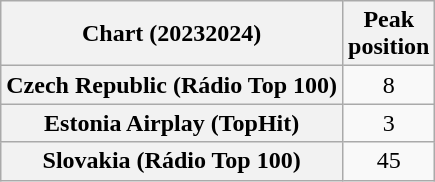<table class="wikitable plainrowheaders sortable" style="text-align:center">
<tr>
<th scope="col">Chart (20232024)</th>
<th scope="col">Peak<br>position</th>
</tr>
<tr>
<th scope="row">Czech Republic (Rádio Top 100)</th>
<td>8</td>
</tr>
<tr>
<th scope="row">Estonia Airplay (TopHit)</th>
<td>3</td>
</tr>
<tr>
<th scope="row">Slovakia (Rádio Top 100)</th>
<td>45</td>
</tr>
</table>
